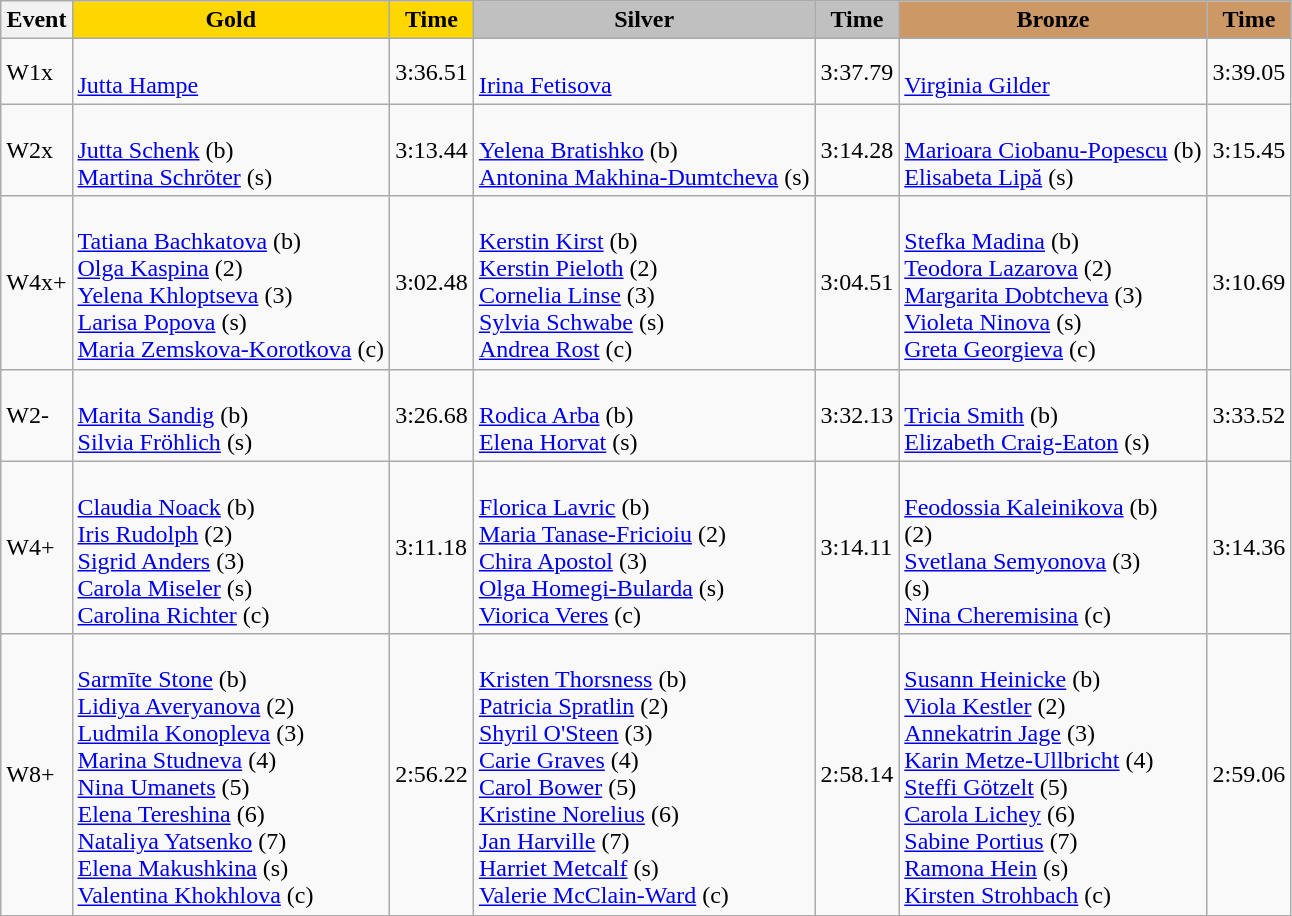<table class="wikitable">
<tr>
<th>Event</th>
<th style="background: gold;">Gold</th>
<th style="background: gold;">Time</th>
<th style="background: silver;">Silver</th>
<th style="background: silver;">Time</th>
<th style="background: #cc9966;">Bronze</th>
<th style="background: #cc9966;">Time</th>
</tr>
<tr>
<td>W1x</td>
<td><br><a href='#'>Jutta Hampe</a></td>
<td>3:36.51</td>
<td> <br> <a href='#'>Irina Fetisova</a></td>
<td>3:37.79</td>
<td> <br> <a href='#'>Virginia Gilder</a></td>
<td>3:39.05</td>
</tr>
<tr>
<td>W2x</td>
<td> <br> <a href='#'>Jutta Schenk</a> (b)<br><a href='#'>Martina Schröter</a> (s)</td>
<td>3:13.44</td>
<td> <br> <a href='#'>Yelena Bratishko</a> (b)<br><a href='#'>Antonina Makhina-Dumtcheva</a> (s)</td>
<td>3:14.28</td>
<td> <br> <a href='#'>Marioara Ciobanu-Popescu</a> (b)<br><a href='#'>Elisabeta Lipă</a> (s)</td>
<td>3:15.45</td>
</tr>
<tr>
<td>W4x+</td>
<td> <br> <a href='#'>Tatiana Bachkatova</a> (b)<br><a href='#'>Olga Kaspina</a> (2)<br><a href='#'>Yelena Khloptseva</a> (3)<br><a href='#'>Larisa Popova</a> (s)<br><a href='#'>Maria Zemskova-Korotkova</a> (c)</td>
<td>3:02.48</td>
<td> <br> <a href='#'>Kerstin Kirst</a> (b)<br><a href='#'>Kerstin Pieloth</a> (2)<br><a href='#'>Cornelia Linse</a> (3)<br><a href='#'>Sylvia Schwabe</a> (s)<br><a href='#'>Andrea Rost</a> (c)</td>
<td>3:04.51</td>
<td> <br> <a href='#'>Stefka Madina</a> (b)<br><a href='#'>Teodora Lazarova</a> (2)<br><a href='#'>Margarita Dobtcheva</a> (3)<br><a href='#'>Violeta Ninova</a> (s)<br><a href='#'>Greta Georgieva</a> (c)</td>
<td>3:10.69</td>
</tr>
<tr>
<td>W2-</td>
<td> <br> <a href='#'>Marita Sandig</a> (b)<br><a href='#'>Silvia Fröhlich</a> (s)</td>
<td>3:26.68</td>
<td> <br> <a href='#'>Rodica Arba</a> (b)<br><a href='#'>Elena Horvat</a> (s)</td>
<td>3:32.13</td>
<td> <br> <a href='#'>Tricia Smith</a> (b)<br><a href='#'>Elizabeth Craig-Eaton</a> (s)</td>
<td>3:33.52</td>
</tr>
<tr>
<td>W4+</td>
<td> <br> <a href='#'>Claudia Noack</a> (b)<br><a href='#'>Iris Rudolph</a> (2)<br><a href='#'>Sigrid Anders</a> (3)<br><a href='#'>Carola Miseler</a> (s)<br><a href='#'>Carolina Richter</a> (c)</td>
<td>3:11.18</td>
<td> <br> <a href='#'>Florica Lavric</a> (b)<br><a href='#'>Maria Tanase-Fricioiu</a> (2)<br><a href='#'>Chira Apostol</a> (3)<br><a href='#'>Olga Homegi-Bularda</a> (s)<br><a href='#'>Viorica Veres</a> (c)</td>
<td>3:14.11</td>
<td> <br> <a href='#'>Feodossia Kaleinikova</a> (b)<br> (2)<br><a href='#'>Svetlana Semyonova</a> (3)<br> (s)<br><a href='#'>Nina Cheremisina</a> (c)</td>
<td>3:14.36</td>
</tr>
<tr>
<td>W8+</td>
<td> <br> <a href='#'>Sarmīte Stone</a> (b)<br><a href='#'>Lidiya Averyanova</a> (2)<br><a href='#'>Ludmila Konopleva</a> (3)<br><a href='#'>Marina Studneva</a> (4)<br><a href='#'>Nina Umanets</a> (5)<br><a href='#'>Elena Tereshina</a> (6)<br><a href='#'>Nataliya Yatsenko</a> (7)<br><a href='#'>Elena Makushkina</a> (s)<br><a href='#'>Valentina Khokhlova</a> (c)</td>
<td>2:56.22</td>
<td> <br> <a href='#'>Kristen Thorsness</a> (b)<br><a href='#'>Patricia Spratlin</a> (2)<br><a href='#'>Shyril O'Steen</a> (3)<br><a href='#'>Carie Graves</a> (4)<br><a href='#'>Carol Bower</a> (5)<br><a href='#'>Kristine Norelius</a> (6)<br><a href='#'>Jan Harville</a> (7)<br><a href='#'>Harriet Metcalf</a> (s)<br><a href='#'>Valerie McClain-Ward</a> (c)</td>
<td>2:58.14</td>
<td> <br> <a href='#'>Susann Heinicke</a> (b)<br><a href='#'>Viola Kestler</a> (2)<br><a href='#'>Annekatrin Jage</a> (3)<br><a href='#'>Karin Metze-Ullbricht</a> (4)<br><a href='#'>Steffi Götzelt</a> (5)<br><a href='#'>Carola Lichey</a> (6)<br><a href='#'>Sabine Portius</a> (7)<br><a href='#'>Ramona Hein</a> (s)<br><a href='#'>Kirsten Strohbach</a> (c)</td>
<td>2:59.06</td>
</tr>
</table>
